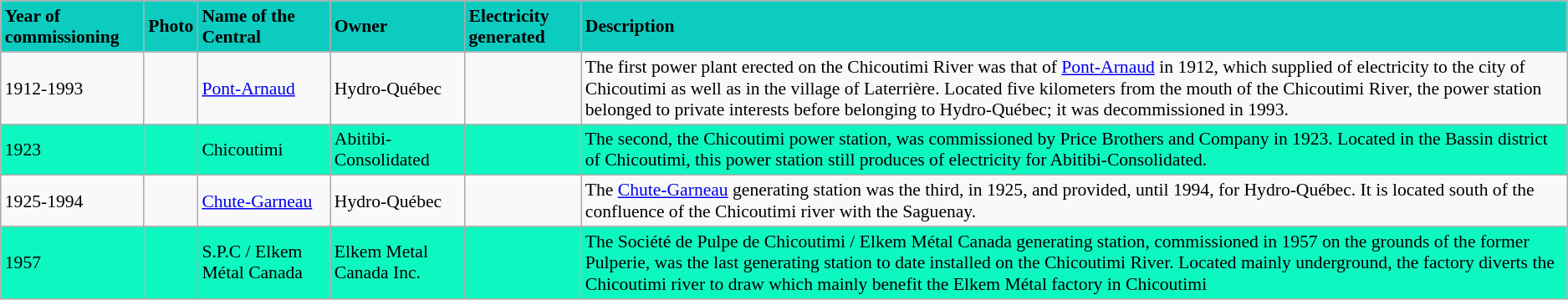<table class = "sortable wikitable" style = "font-size: 90%">
<tr Bgcolor = "# CCCCCC">
<td><strong>Year of commissioning</strong></td>
<td><strong>Photo</strong></td>
<td><strong>Name of the Central</strong></td>
<td><strong>Owner</strong></td>
<td><strong>Electricity generated</strong></td>
<td><strong>Description</strong></td>
</tr>
<tr>
<td>1912-1993</td>
<td></td>
<td><a href='#'>Pont-Arnaud</a></td>
<td>Hydro-Québec</td>
<td></td>
<td>The first power plant erected on the Chicoutimi River was that of <a href='#'>Pont-Arnaud</a> in 1912, which supplied  of electricity to the city of Chicoutimi as well as in the village of Laterrière. Located five kilometers from the mouth of the Chicoutimi River, the power station belonged to private interests before belonging to Hydro-Québec; it was decommissioned in 1993.</td>
</tr>
<tr Bgcolor = "# DCF8DC">
<td>1923</td>
<td></td>
<td>Chicoutimi</td>
<td>Abitibi-Consolidated</td>
<td></td>
<td>The second, the Chicoutimi power station, was commissioned by Price Brothers and Company in 1923. Located in the Bassin district of Chicoutimi, this power station still produces  of electricity for Abitibi-Consolidated.</td>
</tr>
<tr>
<td>1925-1994</td>
<td></td>
<td><a href='#'>Chute-Garneau</a></td>
<td>Hydro-Québec</td>
<td></td>
<td>The <a href='#'>Chute-Garneau</a> generating station was the third, in 1925, and provided, until 1994,  for Hydro-Québec. It is located  south of the confluence of the Chicoutimi river with the Saguenay.</td>
</tr>
<tr Bgcolor = "# DCF8DC">
<td>1957</td>
<td></td>
<td>S.P.C / Elkem Métal Canada</td>
<td>Elkem Metal Canada Inc.</td>
<td></td>
<td>The Société de Pulpe de Chicoutimi / Elkem Métal Canada generating station, commissioned in 1957 on the grounds of the former Pulperie, was the last generating station to date installed on the Chicoutimi River. Located mainly underground, the factory diverts the Chicoutimi river to draw  which mainly benefit the Elkem Métal factory in Chicoutimi</td>
</tr>
</table>
